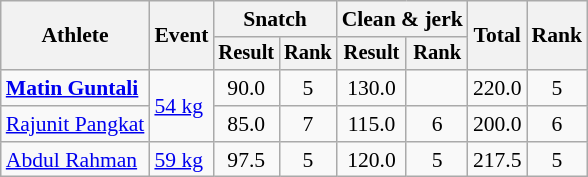<table class=wikitable style="font-size:90%">
<tr>
<th rowspan=2>Athlete</th>
<th rowspan=2>Event</th>
<th colspan=2>Snatch</th>
<th colspan=2>Clean & jerk</th>
<th rowspan=2>Total</th>
<th rowspan=2>Rank</th>
</tr>
<tr style="font-size:95%">
<th>Result</th>
<th>Rank</th>
<th>Result</th>
<th>Rank</th>
</tr>
<tr align=center>
<td align=left><strong><a href='#'>Matin Guntali</a></strong></td>
<td align=left rowspan=2><a href='#'>54 kg</a></td>
<td>90.0</td>
<td>5</td>
<td>130.0</td>
<td></td>
<td>220.0</td>
<td>5</td>
</tr>
<tr align=center>
<td align=left><a href='#'>Rajunit Pangkat</a></td>
<td>85.0</td>
<td>7</td>
<td>115.0</td>
<td>6</td>
<td>200.0</td>
<td>6</td>
</tr>
<tr align=center>
<td align=left><a href='#'>Abdul Rahman</a></td>
<td align=left rowspan=2><a href='#'>59 kg</a></td>
<td>97.5</td>
<td>5</td>
<td>120.0</td>
<td>5</td>
<td>217.5</td>
<td>5</td>
</tr>
</table>
